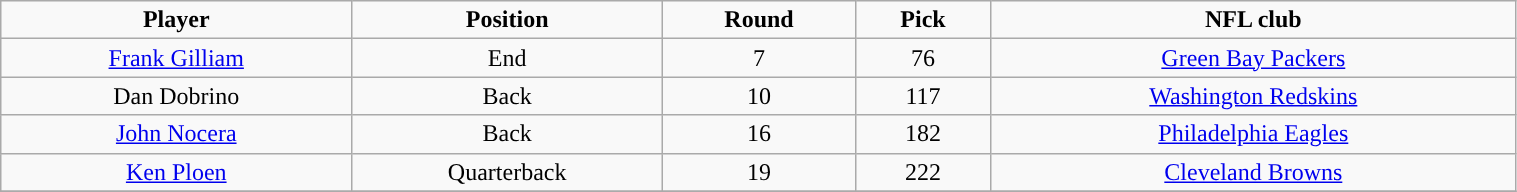<table class="wikitable" width="80%">
<tr align="center">
<td><strong>Player</strong></td>
<td><strong>Position</strong></td>
<td><strong>Round</strong></td>
<td><strong>Pick</strong></td>
<td><strong>NFL club</strong></td>
</tr>
<tr align="center" bgcolor="">
<td><a href='#'>Frank Gilliam</a></td>
<td>End</td>
<td>7</td>
<td>76</td>
<td><a href='#'>Green Bay Packers</a></td>
</tr>
<tr align="center" bgcolor="">
<td>Dan Dobrino</td>
<td>Back</td>
<td>10</td>
<td>117</td>
<td><a href='#'>Washington Redskins</a></td>
</tr>
<tr align="center" bgcolor="">
<td><a href='#'>John Nocera</a></td>
<td>Back</td>
<td>16</td>
<td>182</td>
<td><a href='#'>Philadelphia Eagles</a></td>
</tr>
<tr align="center" bgcolor="">
<td><a href='#'>Ken Ploen</a></td>
<td>Quarterback</td>
<td>19</td>
<td>222</td>
<td><a href='#'>Cleveland Browns</a></td>
</tr>
<tr align="center" bgcolor="">
</tr>
</table>
